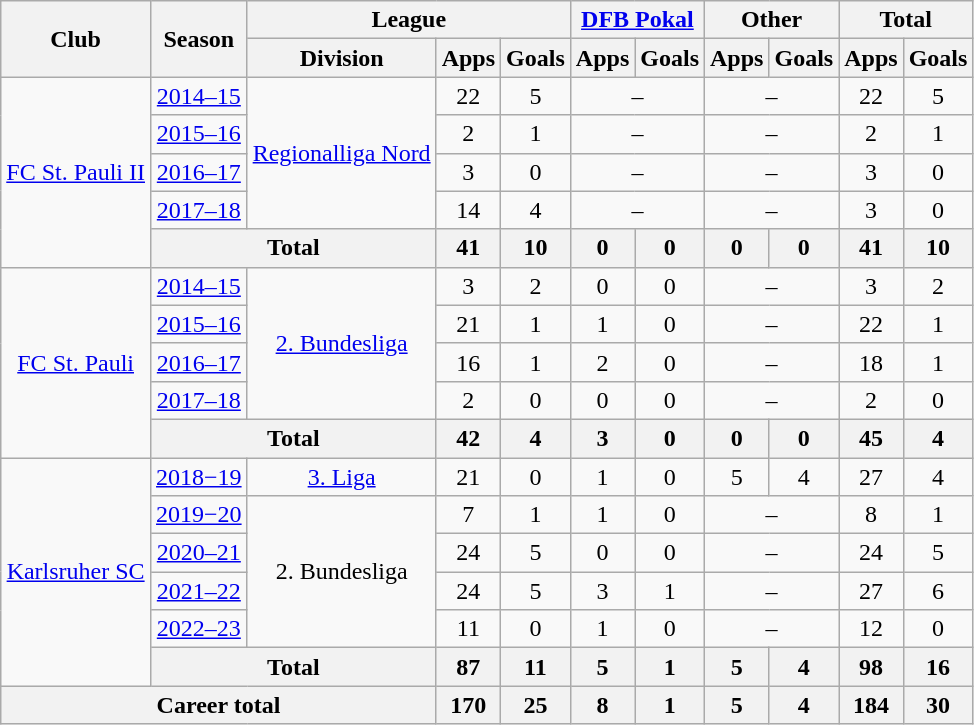<table class="wikitable" style="text-align:center">
<tr>
<th rowspan="2">Club</th>
<th rowspan="2">Season</th>
<th colspan="3">League</th>
<th colspan="2"><a href='#'>DFB Pokal</a></th>
<th colspan="2">Other</th>
<th colspan="2">Total</th>
</tr>
<tr>
<th>Division</th>
<th>Apps</th>
<th>Goals</th>
<th>Apps</th>
<th>Goals</th>
<th>Apps</th>
<th>Goals</th>
<th>Apps</th>
<th>Goals</th>
</tr>
<tr>
<td rowspan="5"><a href='#'>FC St. Pauli II</a></td>
<td><a href='#'>2014–15</a></td>
<td rowspan="4"><a href='#'>Regionalliga Nord</a></td>
<td>22</td>
<td>5</td>
<td colspan="2">–</td>
<td colspan="2">–</td>
<td>22</td>
<td>5</td>
</tr>
<tr>
<td><a href='#'>2015–16</a></td>
<td>2</td>
<td>1</td>
<td colspan="2">–</td>
<td colspan="2">–</td>
<td>2</td>
<td>1</td>
</tr>
<tr>
<td><a href='#'>2016–17</a></td>
<td>3</td>
<td>0</td>
<td colspan="2">–</td>
<td colspan="2">–</td>
<td>3</td>
<td>0</td>
</tr>
<tr>
<td><a href='#'>2017–18</a></td>
<td>14</td>
<td>4</td>
<td colspan="2">–</td>
<td colspan="2">–</td>
<td>3</td>
<td>0</td>
</tr>
<tr>
<th colspan="2">Total</th>
<th>41</th>
<th>10</th>
<th>0</th>
<th>0</th>
<th>0</th>
<th>0</th>
<th>41</th>
<th>10</th>
</tr>
<tr>
<td rowspan="5"><a href='#'>FC St. Pauli</a></td>
<td><a href='#'>2014–15</a></td>
<td rowspan="4"><a href='#'>2. Bundesliga</a></td>
<td>3</td>
<td>2</td>
<td>0</td>
<td>0</td>
<td colspan="2">–</td>
<td>3</td>
<td>2</td>
</tr>
<tr>
<td><a href='#'>2015–16</a></td>
<td>21</td>
<td>1</td>
<td>1</td>
<td>0</td>
<td colspan="2">–</td>
<td>22</td>
<td>1</td>
</tr>
<tr>
<td><a href='#'>2016–17</a></td>
<td>16</td>
<td>1</td>
<td>2</td>
<td>0</td>
<td colspan="2">–</td>
<td>18</td>
<td>1</td>
</tr>
<tr>
<td><a href='#'>2017–18</a></td>
<td>2</td>
<td>0</td>
<td>0</td>
<td>0</td>
<td colspan="2">–</td>
<td>2</td>
<td>0</td>
</tr>
<tr>
<th colspan="2">Total</th>
<th>42</th>
<th>4</th>
<th>3</th>
<th>0</th>
<th>0</th>
<th>0</th>
<th>45</th>
<th>4</th>
</tr>
<tr>
<td rowspan="6"><a href='#'>Karlsruher SC</a></td>
<td><a href='#'>2018−19</a></td>
<td><a href='#'>3. Liga</a></td>
<td>21</td>
<td>0</td>
<td>1</td>
<td>0</td>
<td>5</td>
<td>4</td>
<td>27</td>
<td>4</td>
</tr>
<tr>
<td><a href='#'>2019−20</a></td>
<td rowspan=4>2. Bundesliga</td>
<td>7</td>
<td>1</td>
<td>1</td>
<td>0</td>
<td colspan="2">–</td>
<td>8</td>
<td>1</td>
</tr>
<tr>
<td><a href='#'>2020–21</a></td>
<td>24</td>
<td>5</td>
<td>0</td>
<td>0</td>
<td colspan="2">–</td>
<td>24</td>
<td>5</td>
</tr>
<tr>
<td><a href='#'>2021–22</a></td>
<td>24</td>
<td>5</td>
<td>3</td>
<td>1</td>
<td colspan="2">–</td>
<td>27</td>
<td>6</td>
</tr>
<tr>
<td><a href='#'>2022–23</a></td>
<td>11</td>
<td>0</td>
<td>1</td>
<td>0</td>
<td colspan="2">–</td>
<td>12</td>
<td>0</td>
</tr>
<tr>
<th colspan="2">Total</th>
<th>87</th>
<th>11</th>
<th>5</th>
<th>1</th>
<th>5</th>
<th>4</th>
<th>98</th>
<th>16</th>
</tr>
<tr>
<th colspan="3">Career total</th>
<th>170</th>
<th>25</th>
<th>8</th>
<th>1</th>
<th>5</th>
<th>4</th>
<th>184</th>
<th>30</th>
</tr>
</table>
